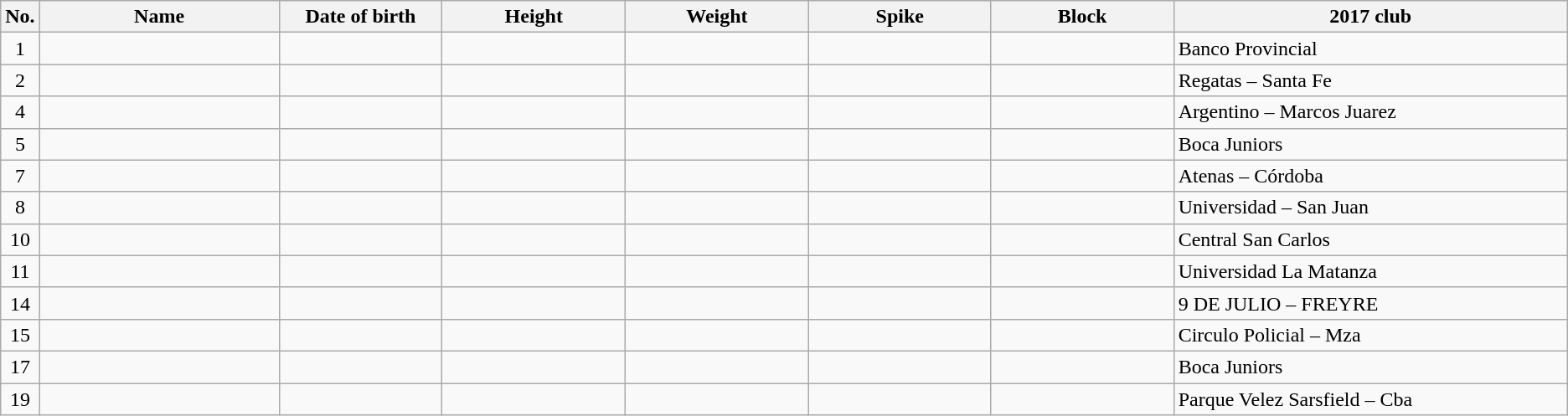<table class="wikitable sortable" style="font-size:100%; text-align:center;">
<tr>
<th>No.</th>
<th style="width:12em">Name</th>
<th style="width:8em">Date of birth</th>
<th style="width:9em">Height</th>
<th style="width:9em">Weight</th>
<th style="width:9em">Spike</th>
<th style="width:9em">Block</th>
<th style="width:20em">2017 club</th>
</tr>
<tr>
<td>1</td>
<td align=left></td>
<td align=right></td>
<td></td>
<td></td>
<td></td>
<td></td>
<td align=left>Banco Provincial</td>
</tr>
<tr>
<td>2</td>
<td align=left></td>
<td align=right></td>
<td></td>
<td></td>
<td></td>
<td></td>
<td align=left>Regatas – Santa Fe</td>
</tr>
<tr>
<td>4</td>
<td align=left></td>
<td align=right></td>
<td></td>
<td></td>
<td></td>
<td></td>
<td align=left>Argentino – Marcos Juarez</td>
</tr>
<tr>
<td>5</td>
<td align=left></td>
<td align=right></td>
<td></td>
<td></td>
<td></td>
<td></td>
<td align=left>Boca Juniors</td>
</tr>
<tr>
<td>7</td>
<td align=left></td>
<td align=right></td>
<td></td>
<td></td>
<td></td>
<td></td>
<td align=left>Atenas – Córdoba</td>
</tr>
<tr>
<td>8</td>
<td align=left></td>
<td align=right></td>
<td></td>
<td></td>
<td></td>
<td></td>
<td align=left>Universidad – San Juan</td>
</tr>
<tr>
<td>10</td>
<td align=left></td>
<td align=right></td>
<td></td>
<td></td>
<td></td>
<td></td>
<td align=left>Central San Carlos</td>
</tr>
<tr>
<td>11</td>
<td align=left></td>
<td align=right></td>
<td></td>
<td></td>
<td></td>
<td></td>
<td align=left>Universidad La Matanza</td>
</tr>
<tr>
<td>14</td>
<td align=left></td>
<td align=right></td>
<td></td>
<td></td>
<td></td>
<td></td>
<td align=left>9 DE JULIO – FREYRE</td>
</tr>
<tr>
<td>15</td>
<td align=left></td>
<td align=right></td>
<td></td>
<td></td>
<td></td>
<td></td>
<td align=left>Circulo Policial – Mza</td>
</tr>
<tr>
<td>17</td>
<td align=left></td>
<td align=right></td>
<td></td>
<td></td>
<td></td>
<td></td>
<td align=left>Boca Juniors</td>
</tr>
<tr>
<td>19</td>
<td align=left></td>
<td align=right></td>
<td></td>
<td></td>
<td></td>
<td></td>
<td align=left>Parque Velez Sarsfield – Cba</td>
</tr>
</table>
